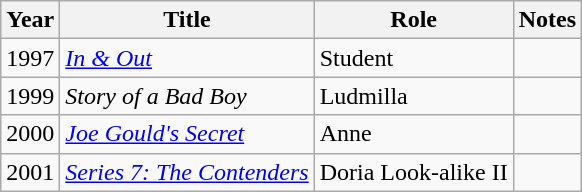<table class="wikitable sortable">
<tr>
<th>Year</th>
<th>Title</th>
<th>Role</th>
<th>Notes</th>
</tr>
<tr>
<td>1997</td>
<td><a href='#'><em>In & Out</em></a></td>
<td>Student</td>
<td></td>
</tr>
<tr>
<td>1999</td>
<td><em>Story of a Bad Boy</em></td>
<td>Ludmilla</td>
<td></td>
</tr>
<tr>
<td>2000</td>
<td><a href='#'><em>Joe Gould's Secret</em></a></td>
<td>Anne</td>
<td></td>
</tr>
<tr>
<td>2001</td>
<td><em><a href='#'>Series 7: The Contenders</a></em></td>
<td>Doria Look-alike II</td>
<td></td>
</tr>
</table>
